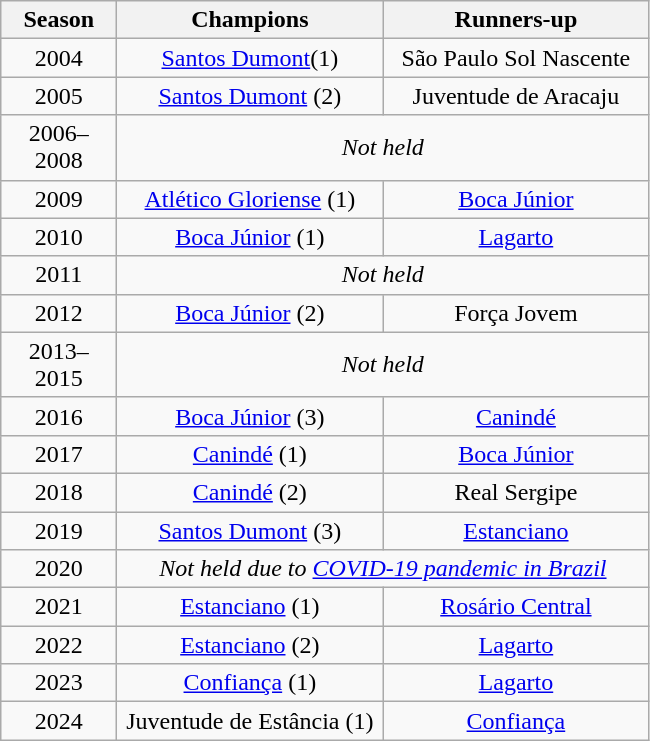<table class="wikitable" style="text-align:center; margin-left:1em;">
<tr>
<th style="width:70px">Season</th>
<th style="width:170px">Champions</th>
<th style="width:170px">Runners-up</th>
</tr>
<tr>
<td>2004</td>
<td><a href='#'>Santos Dumont</a>(1)</td>
<td>São Paulo Sol Nascente</td>
</tr>
<tr>
<td>2005</td>
<td><a href='#'>Santos Dumont</a> (2)</td>
<td>Juventude de Aracaju</td>
</tr>
<tr>
<td>2006–2008</td>
<td colspan=2 align=center><em>Not held</em></td>
</tr>
<tr>
<td>2009</td>
<td><a href='#'>Atlético Gloriense</a> (1)</td>
<td><a href='#'>Boca Júnior</a></td>
</tr>
<tr>
<td>2010</td>
<td><a href='#'>Boca Júnior</a> (1)</td>
<td><a href='#'>Lagarto</a></td>
</tr>
<tr>
<td>2011</td>
<td colspan=2 align=center><em>Not held</em></td>
</tr>
<tr>
<td>2012</td>
<td><a href='#'>Boca Júnior</a> (2)</td>
<td>Força Jovem</td>
</tr>
<tr>
<td>2013–2015</td>
<td colspan=2 align=center><em>Not held</em></td>
</tr>
<tr>
<td>2016</td>
<td><a href='#'>Boca Júnior</a> (3)</td>
<td><a href='#'>Canindé</a></td>
</tr>
<tr>
<td>2017</td>
<td><a href='#'>Canindé</a> (1)</td>
<td><a href='#'>Boca Júnior</a></td>
</tr>
<tr>
<td>2018</td>
<td><a href='#'>Canindé</a> (2)</td>
<td>Real Sergipe</td>
</tr>
<tr>
<td>2019</td>
<td><a href='#'>Santos Dumont</a> (3)</td>
<td><a href='#'>Estanciano</a></td>
</tr>
<tr>
<td>2020</td>
<td colspan=2 align=center><em>Not held due to <a href='#'>COVID-19 pandemic in Brazil</a></em></td>
</tr>
<tr>
<td>2021</td>
<td><a href='#'>Estanciano</a> (1)</td>
<td><a href='#'>Rosário Central</a></td>
</tr>
<tr>
<td>2022</td>
<td><a href='#'>Estanciano</a> (2)</td>
<td><a href='#'>Lagarto</a></td>
</tr>
<tr>
<td>2023</td>
<td><a href='#'>Confiança</a> (1)</td>
<td><a href='#'>Lagarto</a></td>
</tr>
<tr>
<td>2024</td>
<td>Juventude de Estância (1)</td>
<td><a href='#'>Confiança</a></td>
</tr>
</table>
